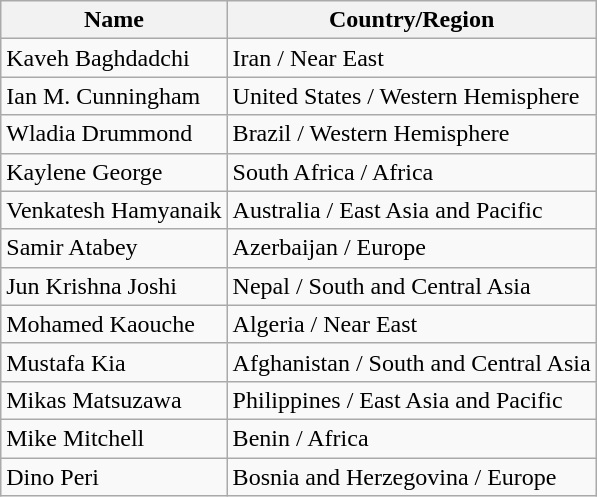<table class="wikitable">
<tr>
<th>Name</th>
<th>Country/Region</th>
</tr>
<tr>
<td>Kaveh Baghdadchi</td>
<td>Iran / Near East</td>
</tr>
<tr>
<td>Ian M. Cunningham</td>
<td>United States / Western Hemisphere</td>
</tr>
<tr>
<td>Wladia Drummond</td>
<td>Brazil / Western Hemisphere</td>
</tr>
<tr>
<td>Kaylene George</td>
<td>South Africa / Africa</td>
</tr>
<tr>
<td>Venkatesh Hamyanaik</td>
<td>Australia / East Asia and Pacific</td>
</tr>
<tr>
<td>Samir Atabey</td>
<td>Azerbaijan / Europe</td>
</tr>
<tr>
<td>Jun Krishna Joshi</td>
<td>Nepal / South and Central Asia</td>
</tr>
<tr>
<td>Mohamed Kaouche</td>
<td>Algeria / Near East</td>
</tr>
<tr>
<td>Mustafa Kia</td>
<td>Afghanistan / South and Central Asia</td>
</tr>
<tr>
<td>Mikas Matsuzawa</td>
<td>Philippines / East Asia and Pacific</td>
</tr>
<tr>
<td>Mike Mitchell</td>
<td>Benin / Africa</td>
</tr>
<tr>
<td>Dino Peri</td>
<td>Bosnia and Herzegovina / Europe</td>
</tr>
</table>
